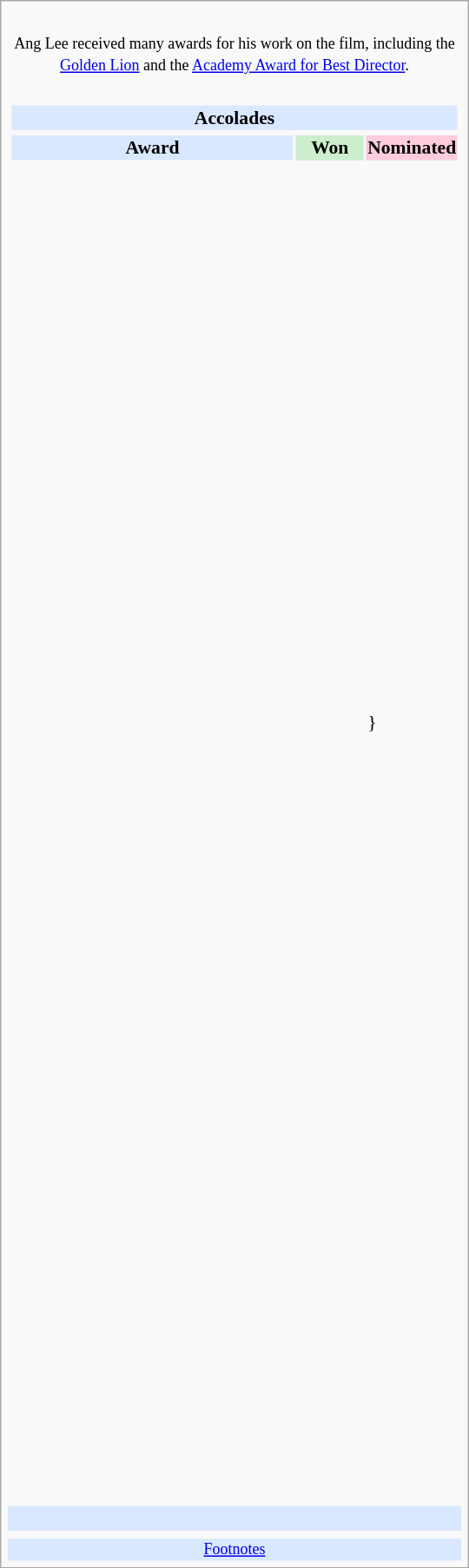<table class="infobox" style="width: 25em; text-align: left; font-size: 90%; vertical-align: middle;">
<tr>
<td colspan="3" style="text-align:center;"><br><small>Ang Lee received many awards for his work on the film, including the <a href='#'>Golden Lion</a> and the <a href='#'>Academy Award for Best Director</a>.</small></td>
</tr>
<tr>
<td colspan=3><br><table class="collapsible collapsed" width=100%>
<tr>
<th colspan=3 style="background-color: #D9E8FF; text-align: center;">Accolades</th>
</tr>
<tr>
</tr>
<tr bgcolor=#D9E8FF>
<td style="text-align:center;"><strong>Award</strong></td>
<td style="text-align:center; background: #cceecc; text-size:0.9em" width=50><strong>Won</strong></td>
<td style="text-align:center; background: #ffccdd; text-size:0.9em" width=50><strong>Nominated</strong></td>
</tr>
<tr>
<td align="center"><br></td>
<td></td>
<td></td>
</tr>
<tr>
<td align="center"><br></td>
<td></td>
<td></td>
</tr>
<tr>
<td align="center"><br></td>
<td></td>
<td></td>
</tr>
<tr>
<td align="center"><br></td>
<td></td>
<td></td>
</tr>
<tr>
<td align="center"><br></td>
<td></td>
<td></td>
</tr>
<tr>
<td align="center"><br></td>
<td></td>
<td></td>
</tr>
<tr>
<td align="center"><br></td>
<td></td>
<td></td>
</tr>
<tr>
<td align="center"><br></td>
<td></td>
<td></td>
</tr>
<tr>
<td align="center"><br></td>
<td></td>
<td></td>
</tr>
<tr>
<td align="center"><br></td>
<td></td>
<td></td>
</tr>
<tr>
<td align="center"><br></td>
<td></td>
<td></td>
</tr>
<tr>
<td align="center"><br></td>
<td></td>
<td></td>
</tr>
<tr>
<td align="center"><br></td>
<td></td>
<td></td>
</tr>
<tr>
<td align="center"><br></td>
<td></td>
<td></td>
</tr>
<tr>
<td align="center"><br></td>
<td></td>
<td></td>
</tr>
<tr>
<td align="center"><br></td>
<td></td>
<td></td>
</tr>
<tr>
<td align="center"><br></td>
<td></td>
<td></td>
</tr>
<tr>
<td align="center"><br></td>
<td></td>
<td></td>
</tr>
<tr>
<td align="center"><br></td>
<td></td>
<td></td>
</tr>
<tr>
<td align="center"><br></td>
<td></td>
<td></td>
</tr>
<tr>
<td align="center"><br></td>
<td></td>
<td>}</td>
</tr>
<tr>
<td align="center"><br></td>
<td></td>
<td></td>
</tr>
<tr>
<td align="center"><br></td>
<td></td>
<td></td>
</tr>
<tr>
<td align="center"><br></td>
<td></td>
<td></td>
</tr>
<tr>
<td align="center"><br></td>
<td></td>
<td></td>
</tr>
<tr>
<td align="center"><br></td>
<td></td>
<td></td>
</tr>
<tr>
<td align="center"><br></td>
<td></td>
<td></td>
</tr>
<tr>
<td align="center"><br></td>
<td></td>
<td></td>
</tr>
<tr>
<td align="center"><br></td>
<td></td>
<td></td>
</tr>
<tr>
<td align="center"><br></td>
<td></td>
<td></td>
</tr>
<tr>
<td align="center"><br></td>
<td></td>
<td></td>
</tr>
<tr>
<td align="center"><br></td>
<td></td>
<td></td>
</tr>
<tr>
<td align="center"><br></td>
<td></td>
<td></td>
</tr>
<tr>
<td align="center"><br></td>
<td></td>
<td></td>
</tr>
<tr>
<td align="center"><br></td>
<td></td>
<td></td>
</tr>
<tr>
<td align="center"><br></td>
<td></td>
<td></td>
</tr>
<tr>
<td align="center"><br></td>
<td></td>
<td></td>
</tr>
<tr>
<td align="center"><br></td>
<td></td>
<td></td>
</tr>
<tr>
<td align="center"><br></td>
<td></td>
<td></td>
</tr>
<tr>
<td align="center"><br></td>
<td></td>
<td></td>
</tr>
<tr>
<td align="center"><br></td>
<td></td>
<td></td>
</tr>
<tr>
<td align="center"><br></td>
<td></td>
<td></td>
</tr>
<tr>
<td align="center"><br></td>
<td></td>
<td></td>
</tr>
<tr>
<td align="center"><br></td>
<td></td>
<td></td>
</tr>
<tr>
<td align="center"><br></td>
<td></td>
<td></td>
</tr>
<tr>
<td align="center"><br></td>
<td></td>
<td></td>
</tr>
<tr>
<td align="center"><br></td>
<td></td>
<td></td>
</tr>
<tr>
<td align="center"><br></td>
<td></td>
<td></td>
</tr>
<tr>
<td align="center"><br></td>
<td></td>
<td></td>
</tr>
</table>
</td>
</tr>
<tr bgcolor=#D9E8FF>
<td align="center" colspan="3"><br></td>
</tr>
<tr>
<td></td>
<td></td>
<td></td>
</tr>
<tr bgcolor=#D9E8FF>
<td colspan="3" style="font-size: smaller; text-align:center;"><a href='#'>Footnotes</a></td>
</tr>
</table>
